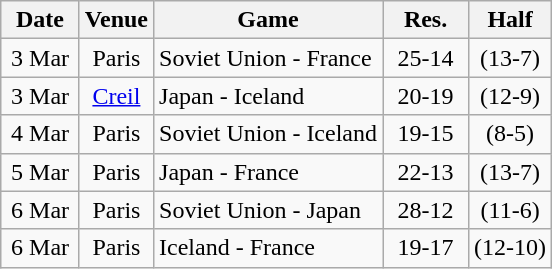<table class="wikitable" style="text-align:center;">
<tr>
<th width="45px">Date</th>
<th>Venue</th>
<th>Game</th>
<th width="50px">Res.</th>
<th>Half</th>
</tr>
<tr>
<td>3 Mar</td>
<td>Paris</td>
<td align="left">Soviet Union - France</td>
<td>25-14</td>
<td>(13-7)</td>
</tr>
<tr>
<td>3 Mar</td>
<td><a href='#'>Creil</a></td>
<td align="left">Japan - Iceland</td>
<td>20-19</td>
<td>(12-9)</td>
</tr>
<tr>
<td>4 Mar</td>
<td>Paris</td>
<td align="left">Soviet Union - Iceland</td>
<td>19-15</td>
<td>(8-5)</td>
</tr>
<tr>
<td>5 Mar</td>
<td>Paris</td>
<td align="left">Japan - France</td>
<td>22-13</td>
<td>(13-7)</td>
</tr>
<tr>
<td>6 Mar</td>
<td>Paris</td>
<td align="left">Soviet Union - Japan</td>
<td>28-12</td>
<td>(11-6)</td>
</tr>
<tr>
<td>6 Mar</td>
<td>Paris</td>
<td align="left">Iceland - France</td>
<td>19-17</td>
<td>(12-10)</td>
</tr>
</table>
